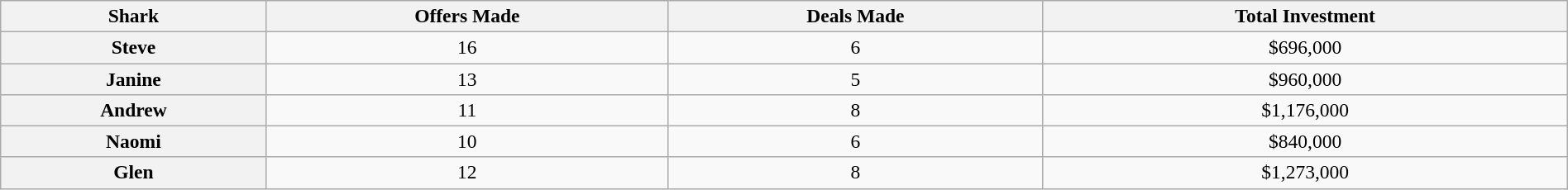<table class="wikitable plainrowheaders" style="font-size:98%; text-align:center; width: 100%; margin-left: auto; margin-right: auto;">
<tr>
<th>Shark</th>
<th>Offers Made</th>
<th>Deals Made</th>
<th>Total Investment</th>
</tr>
<tr>
<th>Steve</th>
<td>16</td>
<td>6</td>
<td>$696,000</td>
</tr>
<tr>
<th>Janine</th>
<td>13</td>
<td>5</td>
<td>$960,000</td>
</tr>
<tr>
<th>Andrew</th>
<td>11</td>
<td>8</td>
<td>$1,176,000</td>
</tr>
<tr>
<th>Naomi</th>
<td>10</td>
<td>6</td>
<td>$840,000</td>
</tr>
<tr>
<th>Glen</th>
<td>12</td>
<td>8</td>
<td>$1,273,000</td>
</tr>
</table>
